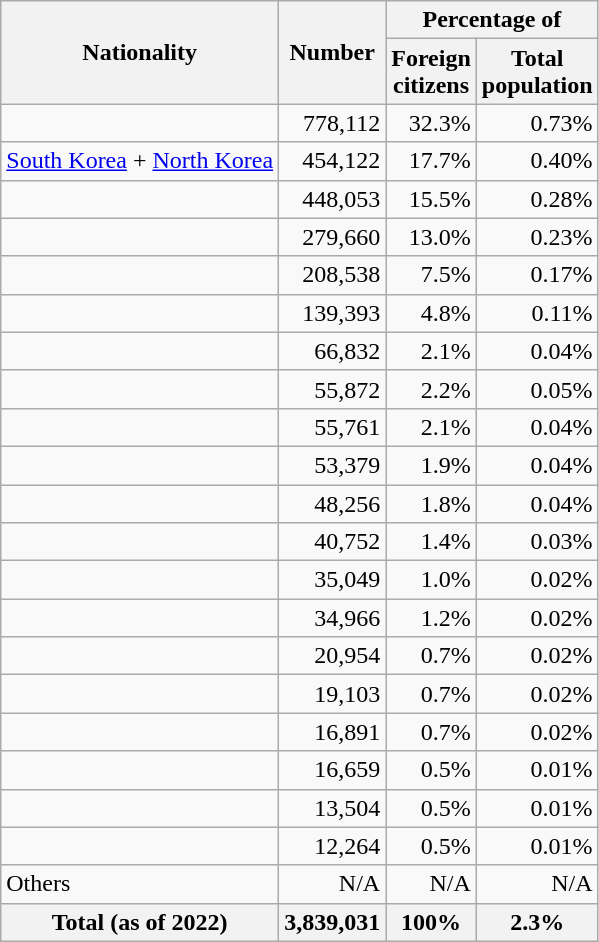<table class=wikitable>
<tr>
<th rowspan="2">Nationality</th>
<th rowspan="2">Number</th>
<th colspan="2">Percentage of</th>
</tr>
<tr>
<th>Foreign<br>citizens</th>
<th>Total<br>population</th>
</tr>
<tr>
<td></td>
<td align=right>778,112</td>
<td align="right">32.3%</td>
<td align=right>0.73%</td>
</tr>
<tr>
<td> <a href='#'>South Korea</a> + <a href='#'>North Korea</a></td>
<td align=right>454,122</td>
<td align="right">17.7%</td>
<td align=right>0.40%</td>
</tr>
<tr>
<td></td>
<td align=right>448,053</td>
<td align="right">15.5%</td>
<td align="right">0.28%</td>
</tr>
<tr>
<td></td>
<td align=right>279,660</td>
<td align="right">13.0%</td>
<td align=right>0.23%</td>
</tr>
<tr>
<td></td>
<td align=right>208,538</td>
<td align="right">7.5%</td>
<td align=right>0.17%</td>
</tr>
<tr>
<td></td>
<td align=right>139,393</td>
<td align="right">4.8%</td>
<td align=right>0.11%</td>
</tr>
<tr>
<td></td>
<td align="right">66,832</td>
<td align="right">2.1%</td>
<td align="right">0.04%</td>
</tr>
<tr>
<td></td>
<td align=right>55,872</td>
<td align="right">2.2%</td>
<td align=right>0.05%</td>
</tr>
<tr>
<td></td>
<td align=right>55,761</td>
<td align="right">2.1%</td>
<td align=right>0.04%</td>
</tr>
<tr>
<td></td>
<td align=right>53,379</td>
<td align="right">1.9%</td>
<td align=right>0.04%</td>
</tr>
<tr>
<td></td>
<td align=right>48,256</td>
<td align="right">1.8%</td>
<td align=right>0.04%</td>
</tr>
<tr>
<td></td>
<td align=right>40,752</td>
<td align="right">1.4%</td>
<td align=right>0.03%</td>
</tr>
<tr>
<td></td>
<td align=right>35,049</td>
<td align="right">1.0%</td>
<td align=right>0.02%</td>
</tr>
<tr>
<td></td>
<td align=right>34,966</td>
<td align="right">1.2%</td>
<td align=right>0.02%</td>
</tr>
<tr>
<td></td>
<td align="right">20,954</td>
<td align="right">0.7%</td>
<td align="right">0.02%</td>
</tr>
<tr>
<td></td>
<td align="right">19,103</td>
<td align="right">0.7%</td>
<td align="right">0.02%</td>
</tr>
<tr>
<td></td>
<td align=right>16,891</td>
<td align="right">0.7%</td>
<td align=right>0.02%</td>
</tr>
<tr>
<td></td>
<td align="right">16,659</td>
<td align="right">0.5%</td>
<td align="right">0.01%</td>
</tr>
<tr>
<td></td>
<td align="right">13,504</td>
<td align="right">0.5%</td>
<td align="right">0.01%</td>
</tr>
<tr>
<td></td>
<td align="right">12,264</td>
<td align="right">0.5%</td>
<td align="right">0.01%</td>
</tr>
<tr>
<td>Others</td>
<td align=right>N/A</td>
<td align=right>N/A</td>
<td align=right>N/A</td>
</tr>
<tr>
<th>Total (as of 2022)</th>
<th align="right"><strong>3,839,031</strong></th>
<th align="right">100%</th>
<th align=right>2.3%</th>
</tr>
</table>
